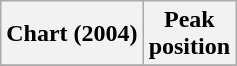<table class="wikitable plainrowheaders">
<tr>
<th scope="col">Chart (2004)</th>
<th scope="col">Peak<br>position</th>
</tr>
<tr>
</tr>
</table>
